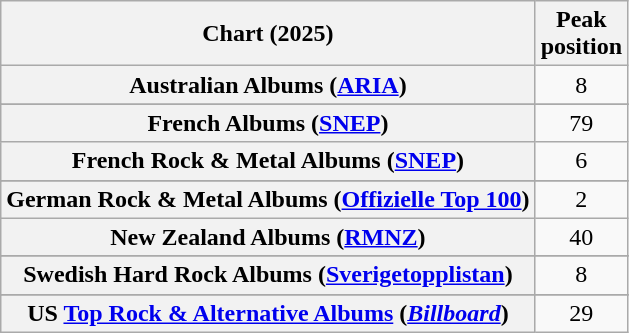<table class="wikitable sortable plainrowheaders" style="text-align:center">
<tr>
<th scope="col">Chart (2025)</th>
<th scope="col">Peak<br>position</th>
</tr>
<tr>
<th scope="row">Australian Albums (<a href='#'>ARIA</a>)</th>
<td>8</td>
</tr>
<tr>
</tr>
<tr>
</tr>
<tr>
</tr>
<tr>
</tr>
<tr>
</tr>
<tr>
<th scope="row">French Albums (<a href='#'>SNEP</a>)</th>
<td>79</td>
</tr>
<tr>
<th scope="row">French Rock & Metal Albums (<a href='#'>SNEP</a>)</th>
<td>6</td>
</tr>
<tr>
</tr>
<tr>
<th scope="row">German Rock & Metal Albums (<a href='#'>Offizielle Top 100</a>)</th>
<td>2</td>
</tr>
<tr>
<th scope="row">New Zealand Albums (<a href='#'>RMNZ</a>)</th>
<td>40</td>
</tr>
<tr>
</tr>
<tr>
</tr>
<tr>
<th scope="row">Swedish Hard Rock Albums (<a href='#'>Sverigetopplistan</a>)</th>
<td>8</td>
</tr>
<tr>
</tr>
<tr>
</tr>
<tr>
</tr>
<tr>
</tr>
<tr>
</tr>
<tr>
</tr>
<tr>
<th scope="row">US <a href='#'>Top Rock & Alternative Albums</a> (<em><a href='#'>Billboard</a></em>)</th>
<td>29</td>
</tr>
</table>
